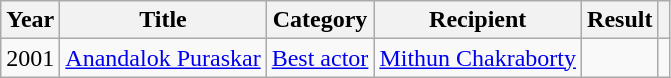<table class= "wikitable">
<tr>
<th>Year</th>
<th>Title</th>
<th>Category</th>
<th>Recipient</th>
<th>Result</th>
<th></th>
</tr>
<tr>
<td>2001</td>
<td><a href='#'>Anandalok Puraskar</a></td>
<td><a href='#'>Best actor</a></td>
<td><a href='#'>Mithun Chakraborty</a></td>
<td></td>
<td></td>
</tr>
</table>
